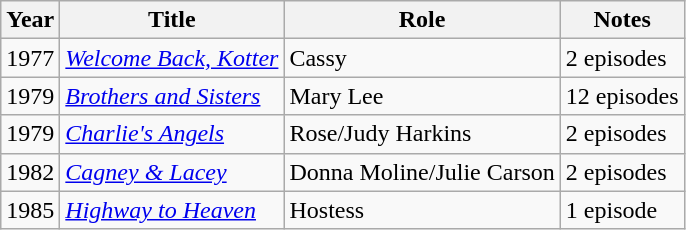<table class="wikitable">
<tr>
<th>Year</th>
<th>Title</th>
<th>Role</th>
<th>Notes</th>
</tr>
<tr>
<td>1977</td>
<td><em><a href='#'>Welcome Back, Kotter</a></em></td>
<td>Cassy</td>
<td>2 episodes</td>
</tr>
<tr>
<td>1979</td>
<td><em><a href='#'>Brothers and Sisters</a></em></td>
<td>Mary Lee</td>
<td>12 episodes</td>
</tr>
<tr>
<td>1979</td>
<td><em><a href='#'>Charlie's Angels</a></em></td>
<td>Rose/Judy Harkins</td>
<td>2 episodes</td>
</tr>
<tr>
<td>1982</td>
<td><em><a href='#'>Cagney & Lacey</a></em></td>
<td>Donna Moline/Julie Carson</td>
<td>2 episodes</td>
</tr>
<tr>
<td>1985</td>
<td><em><a href='#'>Highway to Heaven</a></em></td>
<td>Hostess</td>
<td>1 episode</td>
</tr>
</table>
